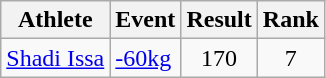<table class="wikitable">
<tr>
<th>Athlete</th>
<th>Event</th>
<th>Result</th>
<th>Rank</th>
</tr>
<tr align=center>
<td align=left><a href='#'>Shadi Issa</a></td>
<td align=left><a href='#'>-60kg</a></td>
<td>170</td>
<td>7</td>
</tr>
</table>
